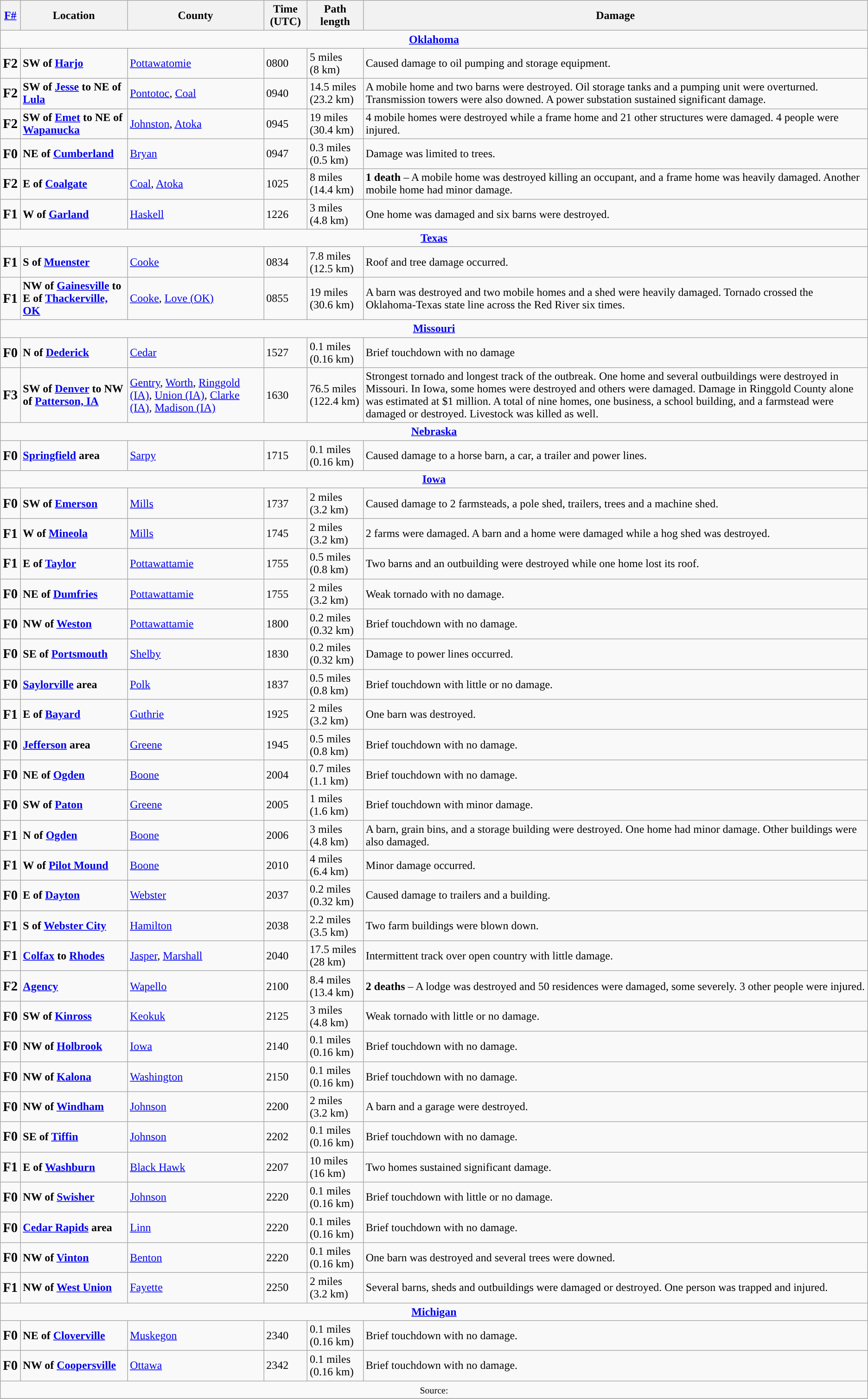<table class="wikitable">
<tr>
<th><strong><a href='#'>F#</a></strong></th>
<th><strong>Location</strong></th>
<th><strong>County</strong></th>
<th><strong>Time (UTC)</strong></th>
<th><strong>Path length</strong></th>
<th><strong>Damage</strong></th>
</tr>
<tr>
<td colspan="7" align=center><strong><a href='#'>Oklahoma</a></strong></td>
</tr>
<tr>
<td><big><strong>F2</strong></big></td>
<td><strong>SW of <a href='#'>Harjo</a></strong></td>
<td><a href='#'>Pottawatomie</a></td>
<td>0800</td>
<td>5 miles <br>(8 km)</td>
<td>Caused damage to oil pumping and storage equipment.</td>
</tr>
<tr>
<td><big><strong>F2</strong></big></td>
<td><strong>SW of <a href='#'>Jesse</a> to NE of <a href='#'>Lula</a></strong></td>
<td><a href='#'>Pontotoc</a>, <a href='#'>Coal</a></td>
<td>0940</td>
<td>14.5 miles <br>(23.2 km)</td>
<td>A mobile home and two barns were destroyed. Oil storage tanks and a pumping unit were overturned. Transmission towers were also downed. A power substation sustained significant damage.</td>
</tr>
<tr>
<td><big><strong>F2</strong></big></td>
<td><strong>SW of <a href='#'>Emet</a> to NE of <a href='#'>Wapanucka</a></strong></td>
<td><a href='#'>Johnston</a>, <a href='#'>Atoka</a></td>
<td>0945</td>
<td>19 miles <br>(30.4 km)</td>
<td>4 mobile homes were destroyed while a frame home and 21 other structures were damaged. 4 people were injured.</td>
</tr>
<tr>
<td><big><strong>F0</strong></big></td>
<td><strong>NE of <a href='#'>Cumberland</a></strong></td>
<td><a href='#'>Bryan</a></td>
<td>0947</td>
<td>0.3 miles <br>(0.5 km)</td>
<td>Damage was limited to trees.</td>
</tr>
<tr>
<td><big><strong>F2</strong></big></td>
<td><strong>E of <a href='#'>Coalgate</a></strong></td>
<td><a href='#'>Coal</a>, <a href='#'>Atoka</a></td>
<td>1025</td>
<td>8 miles <br>(14.4 km)</td>
<td><strong>1 death</strong> – A mobile home was destroyed killing an occupant, and a frame home was heavily damaged. Another mobile home had minor damage.</td>
</tr>
<tr>
<td><big><strong>F1</strong></big></td>
<td><strong>W of <a href='#'>Garland</a></strong></td>
<td><a href='#'>Haskell</a></td>
<td>1226</td>
<td>3 miles <br>(4.8 km)</td>
<td>One home was damaged and six barns were destroyed.</td>
</tr>
<tr>
<td colspan="7" align=center><strong><a href='#'>Texas</a></strong></td>
</tr>
<tr>
<td><big><strong>F1</strong></big></td>
<td><strong>S of <a href='#'>Muenster</a></strong></td>
<td><a href='#'>Cooke</a></td>
<td>0834</td>
<td>7.8 miles <br>(12.5 km)</td>
<td>Roof and tree damage occurred.</td>
</tr>
<tr>
<td><big><strong>F1</strong></big></td>
<td><strong>NW of <a href='#'>Gainesville</a> to E of <a href='#'>Thackerville, OK</a></strong></td>
<td><a href='#'>Cooke</a>, <a href='#'>Love (OK)</a></td>
<td>0855</td>
<td>19 miles <br>(30.6 km)</td>
<td>A barn was destroyed and two mobile homes and a shed were heavily damaged. Tornado crossed the Oklahoma-Texas state line across the Red River six times.</td>
</tr>
<tr>
<td colspan="7" align=center><strong><a href='#'>Missouri</a></strong></td>
</tr>
<tr>
<td><big><strong>F0</strong></big></td>
<td><strong>N of <a href='#'>Dederick</a></strong></td>
<td><a href='#'>Cedar</a></td>
<td>1527</td>
<td>0.1 miles <br>(0.16 km)</td>
<td>Brief touchdown with no damage</td>
</tr>
<tr>
<td><big><strong>F3</strong></big></td>
<td><strong>SW of <a href='#'>Denver</a> to NW of <a href='#'>Patterson, IA</a></strong></td>
<td><a href='#'>Gentry</a>, <a href='#'>Worth</a>, <a href='#'>Ringgold (IA)</a>, <a href='#'>Union (IA)</a>, <a href='#'>Clarke (IA)</a>, <a href='#'>Madison (IA)</a></td>
<td>1630</td>
<td>76.5 miles <br>(122.4 km)</td>
<td>Strongest tornado and longest track of the outbreak. One home and several outbuildings were destroyed in Missouri. In Iowa, some homes were destroyed and others were damaged. Damage in Ringgold County alone was estimated at $1 million. A total of nine homes, one business, a school building, and a farmstead were damaged or destroyed. Livestock was killed as well.</td>
</tr>
<tr>
<td colspan="7" align=center><strong><a href='#'>Nebraska</a></strong></td>
</tr>
<tr>
<td><big><strong>F0</strong></big></td>
<td><strong><a href='#'>Springfield</a> area</strong></td>
<td><a href='#'>Sarpy</a></td>
<td>1715</td>
<td>0.1 miles <br>(0.16 km)</td>
<td>Caused damage to a horse barn, a car, a trailer and power lines.</td>
</tr>
<tr>
<td colspan="7" align=center><strong><a href='#'>Iowa</a></strong></td>
</tr>
<tr>
<td><big><strong>F0</strong></big></td>
<td><strong>SW of <a href='#'>Emerson</a></strong></td>
<td><a href='#'>Mills</a></td>
<td>1737</td>
<td>2 miles <br>(3.2 km)</td>
<td>Caused damage to 2 farmsteads, a pole shed, trailers, trees and a machine shed.</td>
</tr>
<tr>
<td><big><strong>F1</strong></big></td>
<td><strong>W of <a href='#'>Mineola</a></strong></td>
<td><a href='#'>Mills</a></td>
<td>1745</td>
<td>2 miles <br>(3.2 km)</td>
<td>2 farms were damaged. A barn and a home were damaged while a hog shed was destroyed.</td>
</tr>
<tr>
<td><big><strong>F1</strong></big></td>
<td><strong>E of <a href='#'>Taylor</a></strong></td>
<td><a href='#'>Pottawattamie</a></td>
<td>1755</td>
<td>0.5 miles <br>(0.8 km)</td>
<td>Two barns and an outbuilding were destroyed while one home lost its roof.</td>
</tr>
<tr>
<td><big><strong>F0</strong></big></td>
<td><strong>NE of <a href='#'>Dumfries</a></strong></td>
<td><a href='#'>Pottawattamie</a></td>
<td>1755</td>
<td>2 miles <br>(3.2 km)</td>
<td>Weak tornado with no damage.</td>
</tr>
<tr>
<td><big><strong>F0</strong></big></td>
<td><strong>NW of <a href='#'>Weston</a></strong></td>
<td><a href='#'>Pottawattamie</a></td>
<td>1800</td>
<td>0.2 miles <br>(0.32 km)</td>
<td>Brief touchdown with no damage.</td>
</tr>
<tr>
<td><big><strong>F0</strong></big></td>
<td><strong>SE of <a href='#'>Portsmouth</a></strong></td>
<td><a href='#'>Shelby</a></td>
<td>1830</td>
<td>0.2 miles <br>(0.32 km)</td>
<td>Damage to power lines occurred.</td>
</tr>
<tr>
<td><big><strong>F0</strong></big></td>
<td><strong><a href='#'>Saylorville</a> area</strong></td>
<td><a href='#'>Polk</a></td>
<td>1837</td>
<td>0.5 miles <br>(0.8 km)</td>
<td>Brief touchdown with little or no damage.</td>
</tr>
<tr>
<td><big><strong>F1</strong></big></td>
<td><strong>E of <a href='#'>Bayard</a></strong></td>
<td><a href='#'>Guthrie</a></td>
<td>1925</td>
<td>2 miles <br>(3.2 km)</td>
<td>One barn was destroyed.</td>
</tr>
<tr>
<td><big><strong>F0</strong></big></td>
<td><strong><a href='#'>Jefferson</a> area</strong></td>
<td><a href='#'>Greene</a></td>
<td>1945</td>
<td>0.5 miles <br>(0.8 km)</td>
<td>Brief touchdown with no damage.</td>
</tr>
<tr>
<td><big><strong>F0</strong></big></td>
<td><strong>NE of <a href='#'>Ogden</a></strong></td>
<td><a href='#'>Boone</a></td>
<td>2004</td>
<td>0.7 miles <br>(1.1 km)</td>
<td>Brief touchdown with no damage.</td>
</tr>
<tr>
<td><big><strong>F0</strong></big></td>
<td><strong>SW of <a href='#'>Paton</a></strong></td>
<td><a href='#'>Greene</a></td>
<td>2005</td>
<td>1 miles <br>(1.6 km)</td>
<td>Brief touchdown with minor damage.</td>
</tr>
<tr>
<td><big><strong>F1</strong></big></td>
<td><strong>N of <a href='#'>Ogden</a></strong></td>
<td><a href='#'>Boone</a></td>
<td>2006</td>
<td>3 miles <br>(4.8 km)</td>
<td>A barn, grain bins, and a storage building were destroyed. One home had minor damage. Other buildings were also damaged.</td>
</tr>
<tr>
<td><big><strong>F1</strong></big></td>
<td><strong>W of <a href='#'>Pilot Mound</a></strong></td>
<td><a href='#'>Boone</a></td>
<td>2010</td>
<td>4 miles <br>(6.4 km)</td>
<td>Minor damage occurred.</td>
</tr>
<tr>
<td><big><strong>F0</strong></big></td>
<td><strong>E of <a href='#'>Dayton</a></strong></td>
<td><a href='#'>Webster</a></td>
<td>2037</td>
<td>0.2 miles <br>(0.32 km)</td>
<td>Caused damage to trailers and a building.</td>
</tr>
<tr>
<td><big><strong>F1</strong></big></td>
<td><strong>S of <a href='#'>Webster City</a></strong></td>
<td><a href='#'>Hamilton</a></td>
<td>2038</td>
<td>2.2 miles <br>(3.5 km)</td>
<td>Two farm buildings were blown down.</td>
</tr>
<tr>
<td><big><strong>F1</strong></big></td>
<td><strong><a href='#'>Colfax</a> to <a href='#'>Rhodes</a></strong></td>
<td><a href='#'>Jasper</a>, <a href='#'>Marshall</a></td>
<td>2040</td>
<td>17.5 miles <br>(28 km)</td>
<td>Intermittent track over open country with little damage.</td>
</tr>
<tr>
<td><big><strong>F2</strong></big></td>
<td><strong><a href='#'>Agency</a></strong></td>
<td><a href='#'>Wapello</a></td>
<td>2100</td>
<td>8.4 miles <br>(13.4 km)</td>
<td><strong>2 deaths</strong> – A lodge was destroyed and 50 residences were damaged, some severely. 3 other people were injured.</td>
</tr>
<tr>
<td><big><strong>F0</strong></big></td>
<td><strong>SW of <a href='#'>Kinross</a></strong></td>
<td><a href='#'>Keokuk</a></td>
<td>2125</td>
<td>3 miles <br>(4.8 km)</td>
<td>Weak tornado with little or no damage.</td>
</tr>
<tr>
<td><big><strong>F0</strong></big></td>
<td><strong>NW of <a href='#'>Holbrook</a></strong></td>
<td><a href='#'>Iowa</a></td>
<td>2140</td>
<td>0.1 miles <br>(0.16 km)</td>
<td>Brief touchdown with no damage.</td>
</tr>
<tr>
<td><big><strong>F0</strong></big></td>
<td><strong>NW of <a href='#'>Kalona</a></strong></td>
<td><a href='#'>Washington</a></td>
<td>2150</td>
<td>0.1 miles <br>(0.16 km)</td>
<td>Brief touchdown with no damage.</td>
</tr>
<tr>
<td><big><strong>F0</strong></big></td>
<td><strong>NW of <a href='#'>Windham</a></strong></td>
<td><a href='#'>Johnson</a></td>
<td>2200</td>
<td>2 miles <br>(3.2 km)</td>
<td>A barn and a garage were destroyed.</td>
</tr>
<tr>
<td><big><strong>F0</strong></big></td>
<td><strong>SE of <a href='#'>Tiffin</a></strong></td>
<td><a href='#'>Johnson</a></td>
<td>2202</td>
<td>0.1 miles <br>(0.16 km)</td>
<td>Brief touchdown with no damage.</td>
</tr>
<tr>
<td><big><strong>F1</strong></big></td>
<td><strong>E of <a href='#'>Washburn</a></strong></td>
<td><a href='#'>Black Hawk</a></td>
<td>2207</td>
<td>10 miles <br>(16 km)</td>
<td>Two homes sustained significant damage.</td>
</tr>
<tr>
<td><big><strong>F0</strong></big></td>
<td><strong>NW of <a href='#'>Swisher</a></strong></td>
<td><a href='#'>Johnson</a></td>
<td>2220</td>
<td>0.1 miles <br>(0.16 km)</td>
<td>Brief touchdown with little or no damage.</td>
</tr>
<tr>
<td><big><strong>F0</strong></big></td>
<td><strong><a href='#'>Cedar Rapids</a> area</strong></td>
<td><a href='#'>Linn</a></td>
<td>2220</td>
<td>0.1 miles <br>(0.16 km)</td>
<td>Brief touchdown with no damage.</td>
</tr>
<tr>
<td><big><strong>F0</strong></big></td>
<td><strong>NW of <a href='#'>Vinton</a></strong></td>
<td><a href='#'>Benton</a></td>
<td>2220</td>
<td>0.1 miles <br>(0.16 km)</td>
<td>One barn was destroyed and several trees were downed.</td>
</tr>
<tr>
<td><big><strong>F1</strong></big></td>
<td><strong>NW of <a href='#'>West Union</a></strong></td>
<td><a href='#'>Fayette</a></td>
<td>2250</td>
<td>2 miles <br>(3.2 km)</td>
<td>Several barns, sheds and outbuildings were damaged or destroyed. One person was trapped and injured.</td>
</tr>
<tr>
<td colspan="7" align=center><strong><a href='#'>Michigan</a></strong></td>
</tr>
<tr>
<td><big><strong>F0</strong></big></td>
<td><strong>NE of <a href='#'>Cloverville</a></strong></td>
<td><a href='#'>Muskegon</a></td>
<td>2340</td>
<td>0.1 miles <br>(0.16 km)</td>
<td>Brief touchdown with no damage.</td>
</tr>
<tr>
<td><big><strong>F0</strong></big></td>
<td><strong>NW of <a href='#'>Coopersville</a></strong></td>
<td><a href='#'>Ottawa</a></td>
<td>2342</td>
<td>0.1 miles <br>(0.16 km)</td>
<td>Brief touchdown with no damage.</td>
</tr>
<tr>
<td colspan="7" align=center><small>Source: </small></td>
</tr>
<tr>
</tr>
</table>
